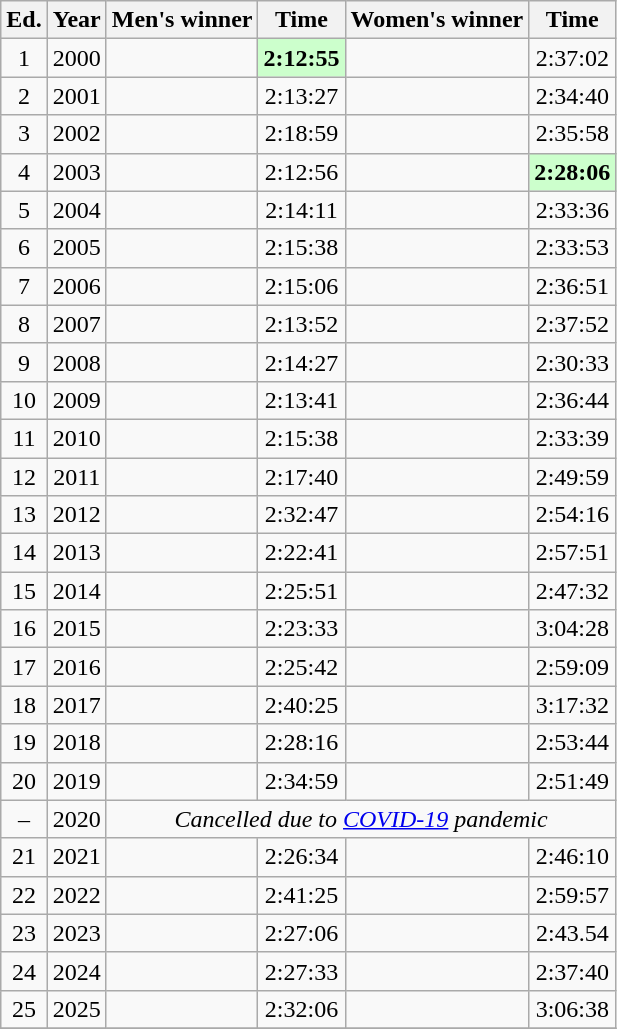<table class="wikitable sortable" style="text-align:center">
<tr>
<th class="unsortable">Ed.</th>
<th>Year</th>
<th>Men's winner</th>
<th>Time</th>
<th>Women's winner</th>
<th>Time</th>
</tr>
<tr>
<td>1</td>
<td>2000</td>
<td align="left"></td>
<td bgcolor="#CCFFCC"><strong>2:12:55</strong></td>
<td align="left"></td>
<td>2:37:02</td>
</tr>
<tr>
<td>2</td>
<td>2001</td>
<td align="left"></td>
<td>2:13:27</td>
<td align="left"></td>
<td>2:34:40</td>
</tr>
<tr>
<td>3</td>
<td>2002</td>
<td align="left"></td>
<td>2:18:59</td>
<td align="left"></td>
<td>2:35:58</td>
</tr>
<tr>
<td>4</td>
<td>2003</td>
<td align="left"></td>
<td>2:12:56</td>
<td align="left"></td>
<td bgcolor="#CCFFCC"><strong>2:28:06</strong></td>
</tr>
<tr>
<td>5</td>
<td>2004</td>
<td align="left"></td>
<td>2:14:11</td>
<td align="left"></td>
<td>2:33:36</td>
</tr>
<tr>
<td>6</td>
<td>2005</td>
<td align="left"></td>
<td>2:15:38</td>
<td align="left"></td>
<td>2:33:53</td>
</tr>
<tr>
<td>7</td>
<td>2006</td>
<td align="left"></td>
<td>2:15:06</td>
<td align="left"></td>
<td>2:36:51</td>
</tr>
<tr>
<td>8</td>
<td>2007</td>
<td align="left"></td>
<td>2:13:52</td>
<td align="left"></td>
<td>2:37:52</td>
</tr>
<tr>
<td>9</td>
<td>2008</td>
<td align="left"></td>
<td>2:14:27</td>
<td align="left"></td>
<td>2:30:33</td>
</tr>
<tr>
<td>10</td>
<td>2009</td>
<td align="left"></td>
<td>2:13:41</td>
<td align="left"></td>
<td>2:36:44</td>
</tr>
<tr>
<td>11</td>
<td>2010</td>
<td align="left"></td>
<td>2:15:38</td>
<td align="left"></td>
<td>2:33:39</td>
</tr>
<tr>
<td>12</td>
<td>2011</td>
<td align="left"></td>
<td>2:17:40</td>
<td align="left"></td>
<td>2:49:59</td>
</tr>
<tr>
<td>13</td>
<td>2012</td>
<td align="left"></td>
<td>2:32:47</td>
<td align="left"></td>
<td>2:54:16</td>
</tr>
<tr>
<td>14</td>
<td>2013</td>
<td align="left"></td>
<td>2:22:41</td>
<td align="left"></td>
<td>2:57:51</td>
</tr>
<tr>
<td>15</td>
<td>2014</td>
<td align="left"></td>
<td>2:25:51</td>
<td align="left"></td>
<td>2:47:32</td>
</tr>
<tr>
<td>16</td>
<td>2015</td>
<td align="left"></td>
<td>2:23:33</td>
<td align="left"></td>
<td>3:04:28</td>
</tr>
<tr>
<td>17</td>
<td>2016</td>
<td align="left"></td>
<td>2:25:42</td>
<td align="left"></td>
<td>2:59:09</td>
</tr>
<tr>
<td>18</td>
<td>2017</td>
<td align="left"></td>
<td>2:40:25</td>
<td align="left"></td>
<td>3:17:32</td>
</tr>
<tr>
<td>19</td>
<td>2018</td>
<td align="left"></td>
<td>2:28:16</td>
<td align="left"></td>
<td>2:53:44</td>
</tr>
<tr>
<td>20</td>
<td>2019</td>
<td align="left"></td>
<td>2:34:59</td>
<td align="left"></td>
<td>2:51:49</td>
</tr>
<tr>
<td>–</td>
<td>2020</td>
<td colspan="4" align="center" data-sort-value=""><em>Cancelled due to <a href='#'>COVID-19</a> pandemic</em></td>
</tr>
<tr>
<td>21</td>
<td>2021</td>
<td align="left"></td>
<td>2:26:34</td>
<td align="left"></td>
<td>2:46:10</td>
</tr>
<tr>
<td>22</td>
<td>2022</td>
<td align="left"></td>
<td>2:41:25</td>
<td align="left"></td>
<td>2:59:57</td>
</tr>
<tr>
<td>23</td>
<td>2023</td>
<td align="left"></td>
<td>2:27:06</td>
<td align="left"></td>
<td>2:43.54</td>
</tr>
<tr>
<td>24</td>
<td>2024</td>
<td align="left"></td>
<td>2:27:33</td>
<td align="left"></td>
<td>2:37:40</td>
</tr>
<tr>
<td>25</td>
<td>2025</td>
<td align="left"></td>
<td>2:32:06</td>
<td align="left"></td>
<td>3:06:38</td>
</tr>
<tr>
</tr>
</table>
